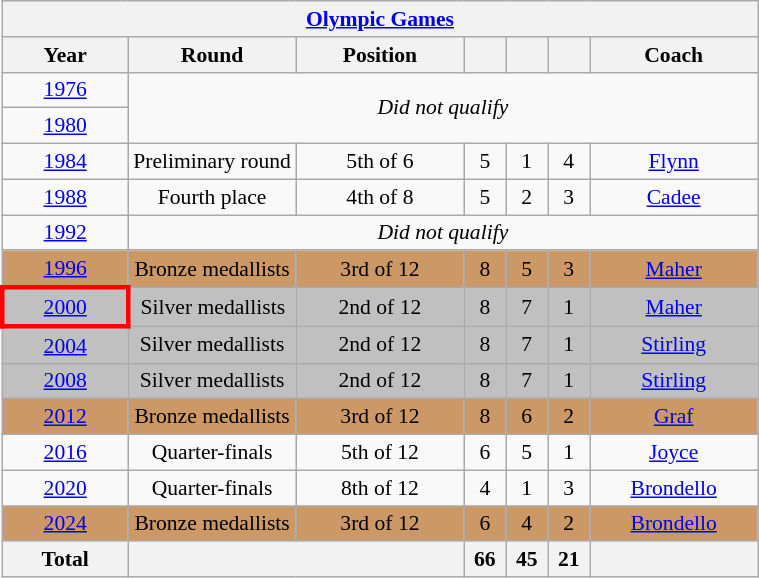<table class="wikitable" style="width: 40%; text-align: center; font-size:90%">
<tr>
<th colspan=7><a href='#'>Olympic Games</a></th>
</tr>
<tr>
<th style="width: 15%">Year</th>
<th style="width: 20%">Round</th>
<th style="width: 20%">Position</th>
<th style="width: 5%"></th>
<th style="width: 5%"></th>
<th style="width: 5%"></th>
<th style="width: 20%">Coach</th>
</tr>
<tr>
<td> <a href='#'>1976</a></td>
<td colspan=6 rowspan=2><em>Did not qualify</em></td>
</tr>
<tr>
<td> <a href='#'>1980</a></td>
</tr>
<tr>
<td> <a href='#'>1984</a></td>
<td>Preliminary round</td>
<td>5th of 6</td>
<td>5</td>
<td>1</td>
<td>4</td>
<td><a href='#'>Flynn</a></td>
</tr>
<tr>
<td> <a href='#'>1988</a></td>
<td>Fourth place</td>
<td>4th of 8</td>
<td>5</td>
<td>2</td>
<td>3</td>
<td><a href='#'>Cadee</a></td>
</tr>
<tr>
<td> <a href='#'>1992</a></td>
<td colspan=6><em>Did not qualify</em></td>
</tr>
<tr style="background:#cc9966">
<td> <a href='#'>1996</a></td>
<td>Bronze medallists</td>
<td>3rd of 12</td>
<td>8</td>
<td>5</td>
<td>3</td>
<td><a href='#'>Maher</a></td>
</tr>
<tr style="background:silver">
<td style="border: 3px solid red"> <a href='#'>2000</a></td>
<td>Silver medallists</td>
<td>2nd of 12</td>
<td>8</td>
<td>7</td>
<td>1</td>
<td><a href='#'>Maher</a></td>
</tr>
<tr style="background:silver">
<td> <a href='#'>2004</a></td>
<td>Silver medallists</td>
<td>2nd of 12</td>
<td>8</td>
<td>7</td>
<td>1</td>
<td><a href='#'>Stirling</a></td>
</tr>
<tr style="background:silver">
<td> <a href='#'>2008</a></td>
<td>Silver medallists</td>
<td>2nd of 12</td>
<td>8</td>
<td>7</td>
<td>1</td>
<td><a href='#'>Stirling</a></td>
</tr>
<tr style="background:#cc9966">
<td> <a href='#'>2012</a></td>
<td>Bronze medallists</td>
<td>3rd of 12</td>
<td>8</td>
<td>6</td>
<td>2</td>
<td><a href='#'>Graf</a></td>
</tr>
<tr>
<td> <a href='#'>2016</a></td>
<td>Quarter-finals</td>
<td>5th of 12</td>
<td>6</td>
<td>5</td>
<td>1</td>
<td><a href='#'>Joyce</a></td>
</tr>
<tr>
<td> <a href='#'>2020</a></td>
<td>Quarter-finals</td>
<td>8th of 12</td>
<td>4</td>
<td>1</td>
<td>3</td>
<td><a href='#'>Brondello</a></td>
</tr>
<tr style="background:#cc9966">
<td> <a href='#'>2024</a></td>
<td>Bronze medallists</td>
<td>3rd of 12</td>
<td>6</td>
<td>4</td>
<td>2</td>
<td><a href='#'>Brondello</a></td>
</tr>
<tr>
<th>Total</th>
<th colspan=2></th>
<th>66</th>
<th>45</th>
<th>21</th>
<th></th>
</tr>
</table>
